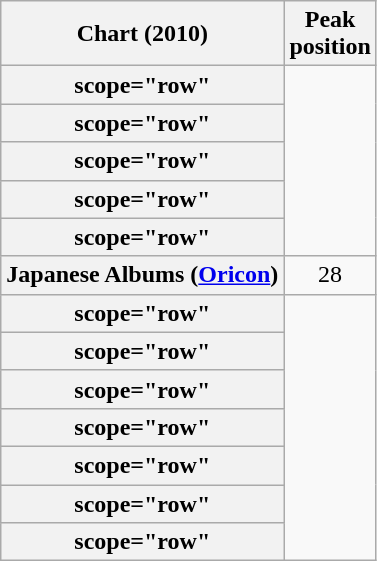<table class="wikitable sortable plainrowheaders">
<tr>
<th scope="col">Chart (2010)</th>
<th scope="col">Peak<br>position</th>
</tr>
<tr>
<th>scope="row" </th>
</tr>
<tr>
<th>scope="row" </th>
</tr>
<tr>
<th>scope="row" </th>
</tr>
<tr>
<th>scope="row" </th>
</tr>
<tr>
<th>scope="row" </th>
</tr>
<tr>
<th scope="row">Japanese Albums (<a href='#'>Oricon</a>)</th>
<td align="center">28</td>
</tr>
<tr>
<th>scope="row" </th>
</tr>
<tr>
<th>scope="row" </th>
</tr>
<tr>
<th>scope="row" </th>
</tr>
<tr>
<th>scope="row" </th>
</tr>
<tr>
<th>scope="row" </th>
</tr>
<tr>
<th>scope="row" </th>
</tr>
<tr>
<th>scope="row" </th>
</tr>
</table>
